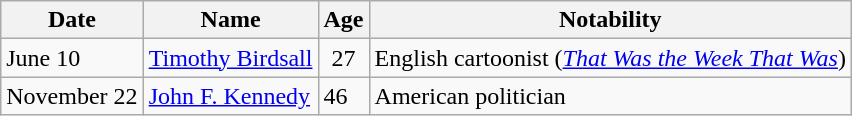<table class="wikitable">
<tr>
<th>Date</th>
<th>Name</th>
<th>Age</th>
<th>Notability</th>
</tr>
<tr>
<td>June 10</td>
<td><a href='#'>Timothy Birdsall</a></td>
<td align="center">27</td>
<td>English cartoonist (<em><a href='#'>That Was the Week That Was</a></em>)</td>
</tr>
<tr>
<td>November 22</td>
<td><a href='#'>John F. Kennedy</a></td>
<td>46</td>
<td>American politician</td>
</tr>
</table>
